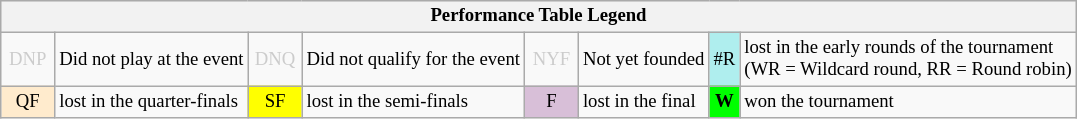<table class="wikitable" style="font-size:78%;">
<tr style="background:#efefef;">
<th colspan="8">Performance Table Legend</th>
</tr>
<tr>
<td style="color:#ccc; text-align:center; width:30px;">DNP</td>
<td>Did not play at the event</td>
<td style="color:#ccc; text-align:center; width:30px;">DNQ</td>
<td>Did not qualify for the event</td>
<td style="color:#ccc; text-align:center; width:30px;">NYF</td>
<td>Not yet founded</td>
<td style="text-align:center; background:#afeeee;">#R</td>
<td>lost in the early rounds of the tournament<br>(WR = Wildcard round, RR = Round robin)</td>
</tr>
<tr>
<td style="text-align:center; background:#ffebcd;">QF</td>
<td>lost in the quarter-finals</td>
<td style="text-align:center; background:yellow;">SF</td>
<td>lost in the semi-finals</td>
<td style="text-align:center; background:thistle;">F</td>
<td>lost in the final</td>
<td style="text-align:center; background:#0f0;"><strong>W</strong></td>
<td>won the tournament</td>
</tr>
</table>
